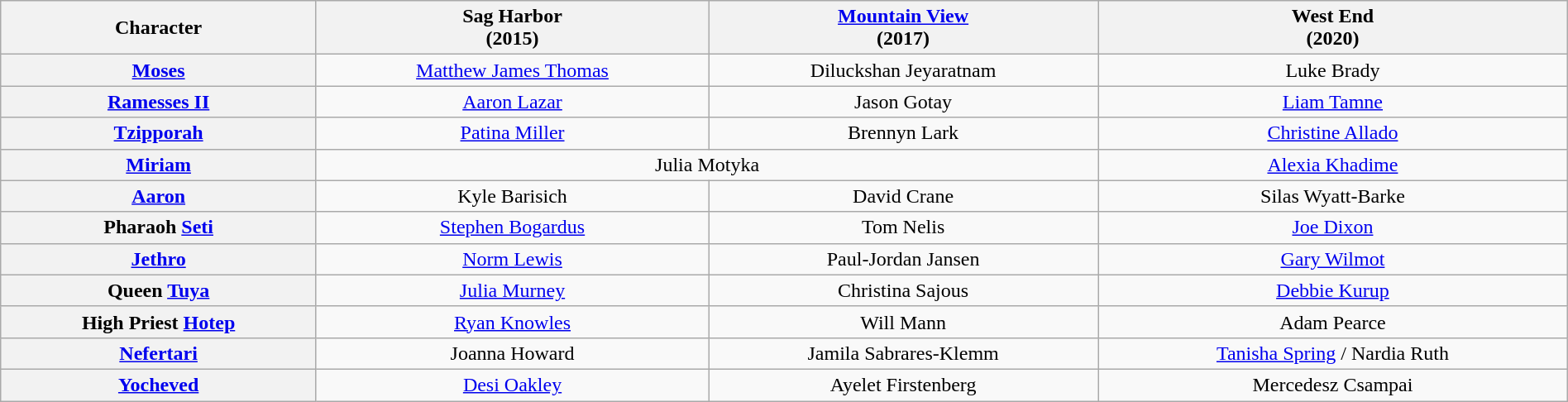<table class="wikitable" width="100%">
<tr>
<th>Character</th>
<th>Sag Harbor<br>(2015)</th>
<th><a href='#'>Mountain View</a><br>(2017)</th>
<th>West End<br>(2020)</th>
</tr>
<tr>
<th><a href='#'>Moses</a></th>
<td colspan="1" align="center"><a href='#'>Matthew James Thomas</a></td>
<td colspan="1" align="center">Diluckshan Jeyaratnam</td>
<td colspan="1" align="center">Luke Brady</td>
</tr>
<tr>
<th><a href='#'>Ramesses II</a></th>
<td colspan="1" align="center"><a href='#'>Aaron Lazar</a></td>
<td colspan="1" align="center">Jason Gotay</td>
<td colspan="1" align="center"><a href='#'>Liam Tamne</a></td>
</tr>
<tr>
<th><a href='#'>Tzipporah</a></th>
<td colspan="1" align="center"><a href='#'>Patina Miller</a></td>
<td colspan="1" align="center">Brennyn Lark</td>
<td colspan="1" align="center"><a href='#'>Christine Allado</a></td>
</tr>
<tr>
<th><a href='#'>Miriam</a></th>
<td colspan="2" align="center">Julia Motyka</td>
<td colspan="1" align="center"><a href='#'>Alexia Khadime</a></td>
</tr>
<tr>
<th><a href='#'>Aaron</a></th>
<td colspan="1" align="center">Kyle Barisich</td>
<td colspan="1" align="center">David Crane</td>
<td colspan="1" align="center">Silas Wyatt-Barke</td>
</tr>
<tr>
<th>Pharaoh <a href='#'>Seti</a></th>
<td colspan="1" align="center"><a href='#'>Stephen Bogardus</a></td>
<td colspan="1" align="center">Tom Nelis</td>
<td colspan="1" align="center"><a href='#'>Joe Dixon</a></td>
</tr>
<tr>
<th><a href='#'>Jethro</a></th>
<td colspan="1" align="center"><a href='#'>Norm Lewis</a></td>
<td colspan="1" align="center">Paul-Jordan Jansen</td>
<td colspan="1" align="center"><a href='#'>Gary Wilmot</a></td>
</tr>
<tr>
<th>Queen <a href='#'>Tuya</a></th>
<td colspan="1" align="center"><a href='#'>Julia Murney</a></td>
<td colspan="1" align="center">Christina Sajous</td>
<td colspan="1" align="center"><a href='#'>Debbie Kurup</a></td>
</tr>
<tr>
<th>High Priest <a href='#'>Hotep</a></th>
<td colspan="1" align="center"><a href='#'>Ryan Knowles</a></td>
<td colspan="1" align="center">Will Mann</td>
<td colspan="1" align="center">Adam Pearce</td>
</tr>
<tr>
<th><a href='#'>Nefertari</a></th>
<td colspan="1" align="center">Joanna Howard</td>
<td colspan="1" align="center">Jamila Sabrares-Klemm</td>
<td colspan="1" align="center"><a href='#'>Tanisha Spring</a> / Nardia Ruth</td>
</tr>
<tr>
<th><a href='#'>Yocheved</a></th>
<td colspan="1" align="center"><a href='#'>Desi Oakley</a></td>
<td colspan="1" align="center">Ayelet Firstenberg</td>
<td colspan="1" align="center">Mercedesz Csampai </td>
</tr>
</table>
